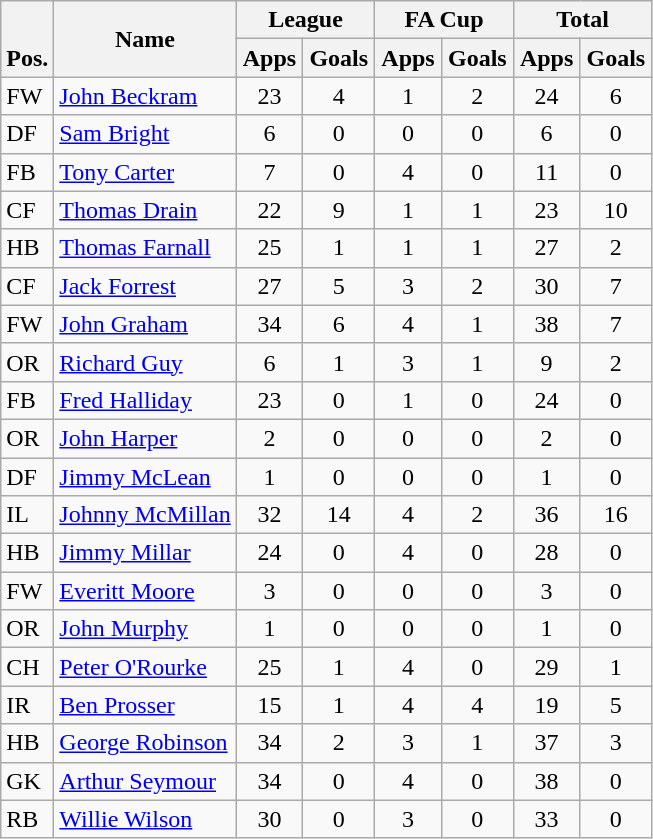<table class="wikitable sortable" style="text-align:center">
<tr>
<th rowspan="2" valign="bottom">Pos.</th>
<th rowspan="2">Name</th>
<th colspan="2" width="85">League</th>
<th colspan="2" width="85">FA Cup</th>
<th colspan="2" width="85">Total</th>
</tr>
<tr>
<th>Apps</th>
<th>Goals</th>
<th>Apps</th>
<th>Goals</th>
<th>Apps</th>
<th>Goals</th>
</tr>
<tr>
<td align="left">FW</td>
<td align="left"><a href='#'>John Beckram</a></td>
<td>23</td>
<td>4</td>
<td>1</td>
<td>2</td>
<td>24</td>
<td>6</td>
</tr>
<tr>
<td align="left">DF</td>
<td align="left"><a href='#'>Sam Bright</a></td>
<td>6</td>
<td>0</td>
<td>0</td>
<td>0</td>
<td>6</td>
<td>0</td>
</tr>
<tr>
<td align="left">FB</td>
<td align="left"><a href='#'>Tony Carter</a></td>
<td>7</td>
<td>0</td>
<td>4</td>
<td>0</td>
<td>11</td>
<td>0</td>
</tr>
<tr>
<td align="left">CF</td>
<td align="left"><a href='#'>Thomas Drain</a></td>
<td>22</td>
<td>9</td>
<td>1</td>
<td>1</td>
<td>23</td>
<td>10</td>
</tr>
<tr>
<td align="left">HB</td>
<td align="left"><a href='#'>Thomas Farnall</a></td>
<td>25</td>
<td>1</td>
<td>1</td>
<td>1</td>
<td>27</td>
<td>2</td>
</tr>
<tr>
<td align="left">CF</td>
<td align="left"><a href='#'>Jack Forrest</a></td>
<td>27</td>
<td>5</td>
<td>3</td>
<td>2</td>
<td>30</td>
<td>7</td>
</tr>
<tr>
<td align="left">FW</td>
<td align="left"><a href='#'>John Graham</a></td>
<td>34</td>
<td>6</td>
<td>4</td>
<td>1</td>
<td>38</td>
<td>7</td>
</tr>
<tr>
<td align="left">OR</td>
<td align="left"><a href='#'>Richard Guy</a></td>
<td>6</td>
<td>1</td>
<td>3</td>
<td>1</td>
<td>9</td>
<td>2</td>
</tr>
<tr>
<td align="left">FB</td>
<td align="left"><a href='#'>Fred Halliday</a></td>
<td>23</td>
<td>0</td>
<td>1</td>
<td>0</td>
<td>24</td>
<td>0</td>
</tr>
<tr>
<td align="left">OR</td>
<td align="left"><a href='#'>John Harper</a></td>
<td>2</td>
<td>0</td>
<td>0</td>
<td>0</td>
<td>2</td>
<td>0</td>
</tr>
<tr>
<td align="left">DF</td>
<td align="left"><a href='#'>Jimmy McLean</a></td>
<td>1</td>
<td>0</td>
<td>0</td>
<td>0</td>
<td>1</td>
<td>0</td>
</tr>
<tr>
<td align="left">IL</td>
<td align="left"><a href='#'>Johnny McMillan</a></td>
<td>32</td>
<td>14</td>
<td>4</td>
<td>2</td>
<td>36</td>
<td>16</td>
</tr>
<tr>
<td align="left">HB</td>
<td align="left"><a href='#'>Jimmy Millar</a></td>
<td>24</td>
<td>0</td>
<td>4</td>
<td>0</td>
<td>28</td>
<td>0</td>
</tr>
<tr>
<td align="left">FW</td>
<td align="left"><a href='#'>Everitt Moore</a></td>
<td>3</td>
<td>0</td>
<td>0</td>
<td>0</td>
<td>3</td>
<td>0</td>
</tr>
<tr>
<td align="left">OR</td>
<td align="left"><a href='#'>John Murphy</a></td>
<td>1</td>
<td>0</td>
<td>0</td>
<td>0</td>
<td>1</td>
<td>0</td>
</tr>
<tr>
<td align="left">CH</td>
<td align="left"><a href='#'>Peter O'Rourke</a></td>
<td>25</td>
<td>1</td>
<td>4</td>
<td>0</td>
<td>29</td>
<td>1</td>
</tr>
<tr>
<td align="left">IR</td>
<td align="left"><a href='#'>Ben Prosser</a></td>
<td>15</td>
<td>1</td>
<td>4</td>
<td>4</td>
<td>19</td>
<td>5</td>
</tr>
<tr>
<td align="left">HB</td>
<td align="left"><a href='#'>George Robinson</a></td>
<td>34</td>
<td>2</td>
<td>3</td>
<td>1</td>
<td>37</td>
<td>3</td>
</tr>
<tr>
<td align="left">GK</td>
<td align="left"><a href='#'>Arthur Seymour</a></td>
<td>34</td>
<td>0</td>
<td>4</td>
<td>0</td>
<td>38</td>
<td>0</td>
</tr>
<tr>
<td align="left">RB</td>
<td align="left"><a href='#'>Willie Wilson</a></td>
<td>30</td>
<td>0</td>
<td>3</td>
<td>0</td>
<td>33</td>
<td>0</td>
</tr>
</table>
